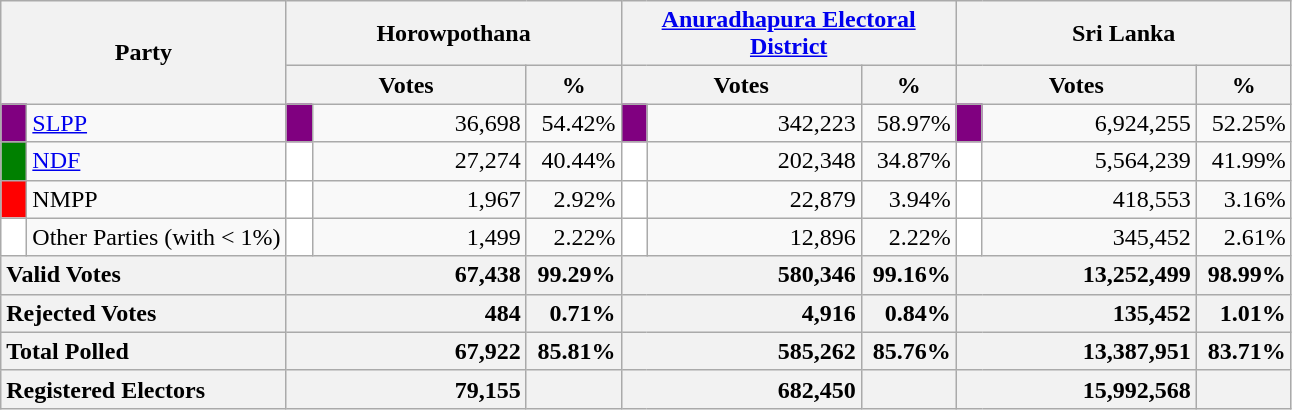<table class="wikitable">
<tr>
<th colspan="2" width="144px"rowspan="2">Party</th>
<th colspan="3" width="216px">Horowpothana</th>
<th colspan="3" width="216px"><a href='#'>Anuradhapura Electoral District</a></th>
<th colspan="3" width="216px">Sri Lanka</th>
</tr>
<tr>
<th colspan="2" width="144px">Votes</th>
<th>%</th>
<th colspan="2" width="144px">Votes</th>
<th>%</th>
<th colspan="2" width="144px">Votes</th>
<th>%</th>
</tr>
<tr>
<td style="background-color:purple;" width="10px"></td>
<td style="text-align:left;"><a href='#'>SLPP</a></td>
<td style="background-color:purple;" width="10px"></td>
<td style="text-align:right;">36,698</td>
<td style="text-align:right;">54.42%</td>
<td style="background-color:purple;" width="10px"></td>
<td style="text-align:right;">342,223</td>
<td style="text-align:right;">58.97%</td>
<td style="background-color:purple;" width="10px"></td>
<td style="text-align:right;">6,924,255</td>
<td style="text-align:right;">52.25%</td>
</tr>
<tr>
<td style="background-color:green;" width="10px"></td>
<td style="text-align:left;"><a href='#'>NDF</a></td>
<td style="background-color:white;" width="10px"></td>
<td style="text-align:right;">27,274</td>
<td style="text-align:right;">40.44%</td>
<td style="background-color:white;" width="10px"></td>
<td style="text-align:right;">202,348</td>
<td style="text-align:right;">34.87%</td>
<td style="background-color:white;" width="10px"></td>
<td style="text-align:right;">5,564,239</td>
<td style="text-align:right;">41.99%</td>
</tr>
<tr>
<td style="background-color:red;" width="10px"></td>
<td style="text-align:left;">NMPP</td>
<td style="background-color:white;" width="10px"></td>
<td style="text-align:right;">1,967</td>
<td style="text-align:right;">2.92%</td>
<td style="background-color:white;" width="10px"></td>
<td style="text-align:right;">22,879</td>
<td style="text-align:right;">3.94%</td>
<td style="background-color:white;" width="10px"></td>
<td style="text-align:right;">418,553</td>
<td style="text-align:right;">3.16%</td>
</tr>
<tr>
<td style="background-color:white;" width="10px"></td>
<td style="text-align:left;">Other Parties (with < 1%)</td>
<td style="background-color:white;" width="10px"></td>
<td style="text-align:right;">1,499</td>
<td style="text-align:right;">2.22%</td>
<td style="background-color:white;" width="10px"></td>
<td style="text-align:right;">12,896</td>
<td style="text-align:right;">2.22%</td>
<td style="background-color:white;" width="10px"></td>
<td style="text-align:right;">345,452</td>
<td style="text-align:right;">2.61%</td>
</tr>
<tr>
<th colspan="2" width="144px"style="text-align:left;">Valid Votes</th>
<th style="text-align:right;"colspan="2" width="144px">67,438</th>
<th style="text-align:right;">99.29%</th>
<th style="text-align:right;"colspan="2" width="144px">580,346</th>
<th style="text-align:right;">99.16%</th>
<th style="text-align:right;"colspan="2" width="144px">13,252,499</th>
<th style="text-align:right;">98.99%</th>
</tr>
<tr>
<th colspan="2" width="144px"style="text-align:left;">Rejected Votes</th>
<th style="text-align:right;"colspan="2" width="144px">484</th>
<th style="text-align:right;">0.71%</th>
<th style="text-align:right;"colspan="2" width="144px">4,916</th>
<th style="text-align:right;">0.84%</th>
<th style="text-align:right;"colspan="2" width="144px">135,452</th>
<th style="text-align:right;">1.01%</th>
</tr>
<tr>
<th colspan="2" width="144px"style="text-align:left;">Total Polled</th>
<th style="text-align:right;"colspan="2" width="144px">67,922</th>
<th style="text-align:right;">85.81%</th>
<th style="text-align:right;"colspan="2" width="144px">585,262</th>
<th style="text-align:right;">85.76%</th>
<th style="text-align:right;"colspan="2" width="144px">13,387,951</th>
<th style="text-align:right;">83.71%</th>
</tr>
<tr>
<th colspan="2" width="144px"style="text-align:left;">Registered Electors</th>
<th style="text-align:right;"colspan="2" width="144px">79,155</th>
<th></th>
<th style="text-align:right;"colspan="2" width="144px">682,450</th>
<th></th>
<th style="text-align:right;"colspan="2" width="144px">15,992,568</th>
<th></th>
</tr>
</table>
